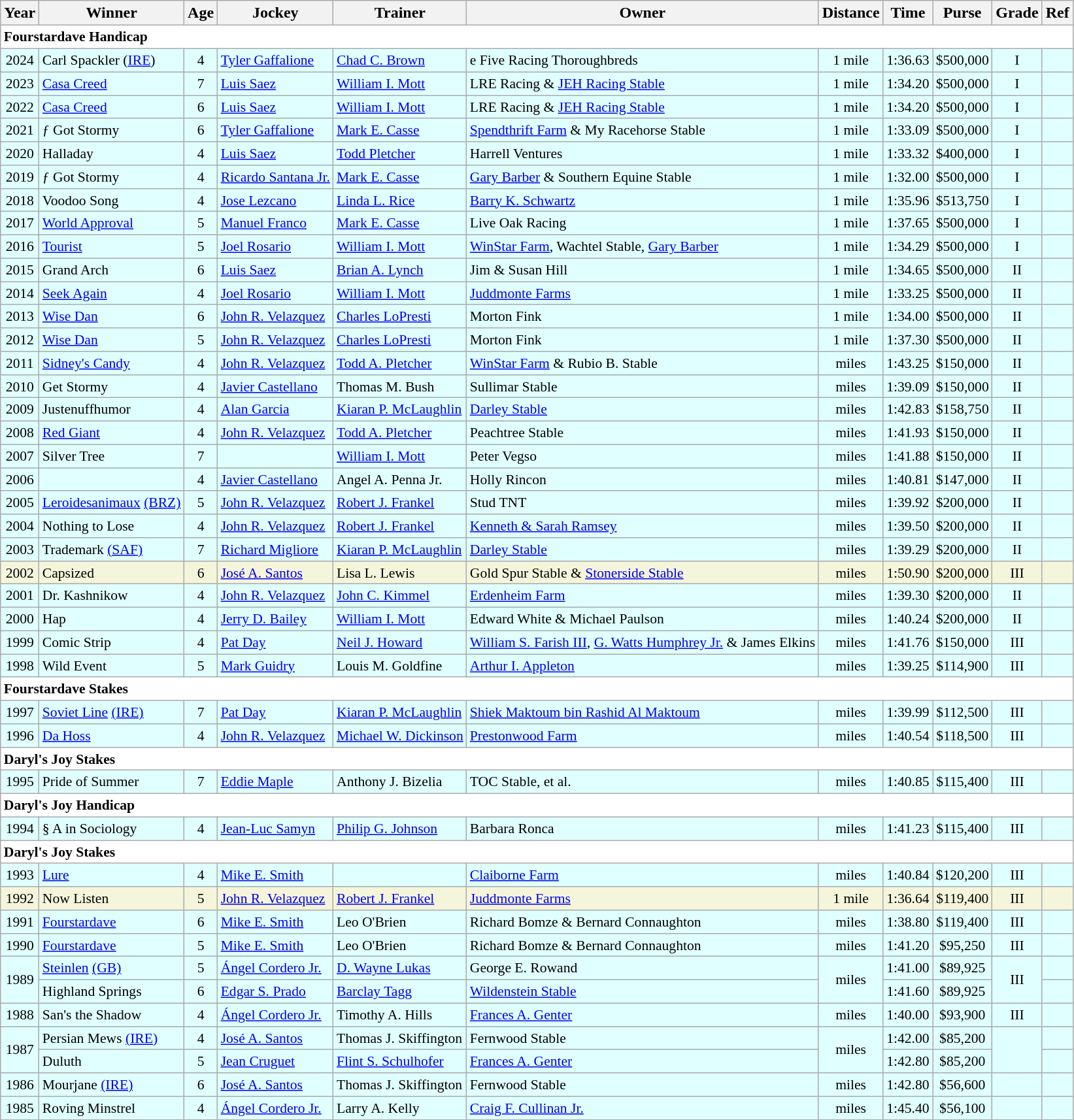<table class="wikitable sortable">
<tr>
<th>Year</th>
<th>Winner</th>
<th>Age</th>
<th>Jockey</th>
<th>Trainer</th>
<th>Owner</th>
<th>Distance</th>
<th>Time</th>
<th>Purse</th>
<th>Grade</th>
<th>Ref</th>
</tr>
<tr style="font-size:90%; background-color:white">
<td align="left" colspan=11><strong>Fourstardave Handicap</strong></td>
</tr>
<tr style="font-size:90%; background-color:lightcyan">
<td align="center">2024</td>
<td>Carl Spackler (<a href='#'>IRE</a>)</td>
<td align=center>4</td>
<td><a href='#'>Tyler Gaffalione</a></td>
<td><a href='#'>Chad C. Brown</a></td>
<td>e Five Racing Thoroughbreds</td>
<td align=center>1 mile</td>
<td align=center>1:36.63</td>
<td align=center>$500,000</td>
<td align=center>I</td>
<td></td>
</tr>
<tr style="font-size:90%; background-color:lightcyan">
<td align=center>2023</td>
<td><a href='#'>Casa Creed</a></td>
<td align=center>7</td>
<td><a href='#'>Luis Saez</a></td>
<td><a href='#'>William I. Mott</a></td>
<td>LRE Racing & <a href='#'>JEH Racing Stable</a></td>
<td align=center>1 mile</td>
<td align=center>1:34.20</td>
<td align=center>$500,000</td>
<td align=center>I</td>
<td></td>
</tr>
<tr style="font-size:90%; background-color:lightcyan">
<td align=center>2022</td>
<td><a href='#'>Casa Creed</a></td>
<td align=center>6</td>
<td><a href='#'>Luis Saez</a></td>
<td><a href='#'>William I. Mott</a></td>
<td>LRE Racing & <a href='#'>JEH Racing Stable</a></td>
<td align=center>1 mile</td>
<td align=center>1:34.20</td>
<td align=center>$500,000</td>
<td align=center>I</td>
<td></td>
</tr>
<tr style="font-size:90%; background-color:lightcyan">
<td align=center>2021</td>
<td>ƒ Got Stormy</td>
<td align=center>6</td>
<td><a href='#'>Tyler Gaffalione</a></td>
<td><a href='#'>Mark E. Casse</a></td>
<td><a href='#'>Spendthrift Farm</a> & My Racehorse Stable</td>
<td align=center>1 mile</td>
<td align=center>1:33.09</td>
<td align=center>$500,000</td>
<td align=center>I</td>
<td></td>
</tr>
<tr style="font-size:90%; background-color:lightcyan">
<td align=center>2020</td>
<td>Halladay</td>
<td align=center>4</td>
<td><a href='#'>Luis Saez</a></td>
<td><a href='#'>Todd Pletcher</a></td>
<td>Harrell Ventures</td>
<td align=center>1 mile</td>
<td align=center>1:33.32</td>
<td align=center>$400,000</td>
<td align=center>I</td>
<td></td>
</tr>
<tr style="font-size:90%; background-color:lightcyan">
<td align=center>2019</td>
<td>ƒ Got Stormy</td>
<td align=center>4</td>
<td><a href='#'>Ricardo Santana Jr.</a></td>
<td><a href='#'>Mark E. Casse</a></td>
<td><a href='#'>Gary Barber</a> & Southern Equine Stable</td>
<td align=center>1 mile</td>
<td align=center>1:32.00</td>
<td align=center>$500,000</td>
<td align=center>I</td>
<td></td>
</tr>
<tr style="font-size:90%; background-color:lightcyan">
<td align=center>2018</td>
<td>Voodoo Song</td>
<td align=center>4</td>
<td><a href='#'>Jose Lezcano</a></td>
<td><a href='#'>Linda L. Rice</a></td>
<td><a href='#'>Barry K. Schwartz</a></td>
<td align=center>1 mile</td>
<td align=center>1:35.96</td>
<td align=center>$513,750</td>
<td align=center>I</td>
<td></td>
</tr>
<tr style="font-size:90%; background-color:lightcyan">
<td align=center>2017</td>
<td><a href='#'>World Approval</a></td>
<td align=center>5</td>
<td><a href='#'>Manuel Franco</a></td>
<td><a href='#'>Mark E. Casse</a></td>
<td>Live Oak Racing</td>
<td align=center>1 mile</td>
<td align=center>1:37.65</td>
<td align=center>$500,000</td>
<td align=center>I</td>
<td></td>
</tr>
<tr style="font-size:90%; background-color:lightcyan">
<td align=center>2016</td>
<td><a href='#'>Tourist</a></td>
<td align=center>5</td>
<td><a href='#'>Joel Rosario</a></td>
<td><a href='#'>William I. Mott</a></td>
<td><a href='#'>WinStar Farm</a>, Wachtel Stable, <a href='#'>Gary Barber</a></td>
<td align=center>1 mile</td>
<td align=center>1:34.29</td>
<td align=center>$500,000</td>
<td align=center>I</td>
<td></td>
</tr>
<tr style="font-size:90%; background-color:lightcyan">
<td align=center>2015</td>
<td>Grand Arch</td>
<td align=center>6</td>
<td><a href='#'>Luis Saez</a></td>
<td><a href='#'>Brian A. Lynch</a></td>
<td>Jim & Susan Hill</td>
<td align=center>1 mile</td>
<td align=center>1:34.65</td>
<td align=center>$500,000</td>
<td align=center>II</td>
<td></td>
</tr>
<tr style="font-size:90%; background-color:lightcyan">
<td align=center>2014</td>
<td><a href='#'>Seek Again</a></td>
<td align=center>4</td>
<td><a href='#'>Joel Rosario</a></td>
<td><a href='#'>William I. Mott</a></td>
<td><a href='#'>Juddmonte Farms</a></td>
<td align=center>1 mile</td>
<td align=center>1:33.25</td>
<td align=center>$500,000</td>
<td align=center>II</td>
<td></td>
</tr>
<tr style="font-size:90%; background-color:lightcyan">
<td align=center>2013</td>
<td><a href='#'>Wise Dan</a></td>
<td align=center>6</td>
<td><a href='#'>John R. Velazquez</a></td>
<td><a href='#'>Charles LoPresti</a></td>
<td>Morton Fink</td>
<td align=center>1 mile</td>
<td align=center>1:34.00</td>
<td align=center>$500,000</td>
<td align=center>II</td>
<td></td>
</tr>
<tr style="font-size:90%; background-color:lightcyan">
<td align=center>2012</td>
<td><a href='#'>Wise Dan</a></td>
<td align=center>5</td>
<td><a href='#'>John R. Velazquez</a></td>
<td><a href='#'>Charles LoPresti</a></td>
<td>Morton Fink</td>
<td align=center>1 mile</td>
<td align=center>1:37.30</td>
<td align=center>$500,000</td>
<td align=center>II</td>
<td></td>
</tr>
<tr style="font-size:90%; background-color:lightcyan">
<td align=center>2011</td>
<td><a href='#'>Sidney's Candy</a></td>
<td align=center>4</td>
<td><a href='#'>John R. Velazquez</a></td>
<td><a href='#'>Todd A. Pletcher</a></td>
<td><a href='#'>WinStar Farm</a> & Rubio B. Stable</td>
<td align=center> miles</td>
<td align=center>1:43.25</td>
<td align=center>$150,000</td>
<td align=center>II</td>
<td></td>
</tr>
<tr style="font-size:90%; background-color:lightcyan">
<td align=center>2010</td>
<td>Get Stormy</td>
<td align=center>4</td>
<td><a href='#'>Javier Castellano</a></td>
<td>Thomas M. Bush</td>
<td>Sullimar Stable</td>
<td align=center> miles</td>
<td align=center>1:39.09</td>
<td align=center>$150,000</td>
<td align=center>II</td>
<td></td>
</tr>
<tr style="font-size:90%; background-color:lightcyan">
<td align=center>2009</td>
<td>Justenuffhumor</td>
<td align=center>4</td>
<td><a href='#'>Alan Garcia</a></td>
<td><a href='#'>Kiaran P. McLaughlin</a></td>
<td><a href='#'>Darley Stable</a></td>
<td align=center> miles</td>
<td align=center>1:42.83</td>
<td align=center>$158,750</td>
<td align=center>II</td>
<td></td>
</tr>
<tr style="font-size:90%; background-color:lightcyan">
<td align=center>2008</td>
<td><a href='#'>Red Giant</a></td>
<td align=center>4</td>
<td><a href='#'>John R. Velazquez</a></td>
<td><a href='#'>Todd A. Pletcher</a></td>
<td>Peachtree Stable</td>
<td align=center> miles</td>
<td align=center>1:41.93</td>
<td align=center>$150,000</td>
<td align=center>II</td>
<td></td>
</tr>
<tr style="font-size:90%; background-color:lightcyan">
<td align=center>2007</td>
<td>Silver Tree</td>
<td align=center>7</td>
<td></td>
<td><a href='#'>William I. Mott</a></td>
<td>Peter Vegso</td>
<td align=center> miles</td>
<td align=center>1:41.88</td>
<td align=center>$150,000</td>
<td align=center>II</td>
<td></td>
</tr>
<tr style="font-size:90%; background-color:lightcyan">
<td align=center>2006</td>
<td></td>
<td align=center>4</td>
<td><a href='#'>Javier Castellano</a></td>
<td>Angel A. Penna Jr.</td>
<td>Holly Rincon</td>
<td align=center> miles</td>
<td align=center>1:40.81</td>
<td align=center>$147,000</td>
<td align=center>II</td>
<td></td>
</tr>
<tr style="font-size:90%; background-color:lightcyan">
<td align=center>2005</td>
<td><a href='#'>Leroidesanimaux</a> <a href='#'>(BRZ)</a></td>
<td align=center>5</td>
<td><a href='#'>John R. Velazquez</a></td>
<td><a href='#'>Robert J. Frankel</a></td>
<td>Stud TNT</td>
<td align=center> miles</td>
<td align=center>1:39.92</td>
<td align=center>$200,000</td>
<td align=center>II</td>
<td></td>
</tr>
<tr style="font-size:90%; background-color:lightcyan">
<td align=center>2004</td>
<td>Nothing to Lose</td>
<td align=center>4</td>
<td><a href='#'>John R. Velazquez</a></td>
<td><a href='#'>Robert J. Frankel</a></td>
<td><a href='#'>Kenneth & Sarah Ramsey</a></td>
<td align=center> miles</td>
<td align=center>1:39.50</td>
<td align=center>$200,000</td>
<td align=center>II</td>
<td></td>
</tr>
<tr style="font-size:90%; background-color:lightcyan">
<td align=center>2003</td>
<td>Trademark <a href='#'>(SAF)</a></td>
<td align=center>7</td>
<td><a href='#'>Richard Migliore</a></td>
<td><a href='#'>Kiaran P. McLaughlin</a></td>
<td><a href='#'>Darley Stable</a></td>
<td align=center> miles</td>
<td align=center>1:39.29</td>
<td align=center>$200,000</td>
<td align=center>II</td>
<td></td>
</tr>
<tr style="font-size:90%; background-color:beige">
<td align=center>2002</td>
<td>Capsized</td>
<td align=center>6</td>
<td><a href='#'>José A. Santos</a></td>
<td>Lisa L. Lewis</td>
<td>Gold Spur Stable & <a href='#'>Stonerside Stable</a></td>
<td align=center> miles</td>
<td align=center>1:50.90</td>
<td align=center>$200,000</td>
<td align=center>III</td>
<td></td>
</tr>
<tr style="font-size:90%; background-color:lightcyan">
<td align=center>2001</td>
<td>Dr. Kashnikow</td>
<td align=center>4</td>
<td><a href='#'>John R. Velazquez</a></td>
<td><a href='#'>John C. Kimmel</a></td>
<td><a href='#'>Erdenheim Farm</a></td>
<td align=center> miles</td>
<td align=center>1:39.30</td>
<td align=center>$200,000</td>
<td align=center>II</td>
<td></td>
</tr>
<tr style="font-size:90%; background-color:lightcyan">
<td align=center>2000</td>
<td>Hap</td>
<td align=center>4</td>
<td><a href='#'>Jerry D. Bailey</a></td>
<td><a href='#'>William I. Mott</a></td>
<td>Edward White & Michael Paulson</td>
<td align=center> miles</td>
<td align=center>1:40.24</td>
<td align=center>$200,000</td>
<td align=center>II</td>
<td></td>
</tr>
<tr style="font-size:90%; background-color:lightcyan">
<td align=center>1999</td>
<td>Comic Strip</td>
<td align=center>4</td>
<td><a href='#'>Pat Day</a></td>
<td><a href='#'>Neil J. Howard</a></td>
<td><a href='#'>William S. Farish III</a>, <a href='#'>G. Watts Humphrey Jr.</a> & James Elkins</td>
<td align=center> miles</td>
<td align=center>1:41.76</td>
<td align=center>$150,000</td>
<td align=center>III</td>
<td></td>
</tr>
<tr style="font-size:90%; background-color:lightcyan">
<td align=center>1998</td>
<td>Wild Event</td>
<td align=center>5</td>
<td><a href='#'>Mark Guidry</a></td>
<td>Louis M. Goldfine</td>
<td><a href='#'>Arthur I. Appleton</a></td>
<td align=center> miles</td>
<td align=center>1:39.25</td>
<td align=center>$114,900</td>
<td align=center>III</td>
<td></td>
</tr>
<tr style="font-size:90%; background-color:white">
<td align="left" colspan=11><strong>Fourstardave Stakes</strong></td>
</tr>
<tr style="font-size:90%; background-color:lightcyan">
<td align=center>1997</td>
<td><a href='#'>Soviet Line</a> <a href='#'>(IRE)</a></td>
<td align=center>7</td>
<td><a href='#'>Pat Day</a></td>
<td><a href='#'>Kiaran P. McLaughlin</a></td>
<td><a href='#'>Shiek Maktoum bin Rashid Al Maktoum</a></td>
<td align=center> miles</td>
<td align=center>1:39.99</td>
<td align=center>$112,500</td>
<td align=center>III</td>
<td></td>
</tr>
<tr style="font-size:90%; background-color:lightcyan">
<td align=center>1996</td>
<td><a href='#'>Da Hoss</a></td>
<td align=center>4</td>
<td><a href='#'>John R. Velazquez</a></td>
<td><a href='#'>Michael W. Dickinson</a></td>
<td><a href='#'>Prestonwood Farm</a></td>
<td align=center> miles</td>
<td align=center>1:40.54</td>
<td align=center>$118,500</td>
<td align=center>III</td>
<td></td>
</tr>
<tr style="font-size:90%; background-color:white">
<td align="left" colspan=11><strong>Daryl's Joy Stakes</strong></td>
</tr>
<tr style="font-size:90%; background-color:lightcyan">
<td align=center>1995</td>
<td>Pride of Summer</td>
<td align=center>7</td>
<td><a href='#'>Eddie Maple</a></td>
<td>Anthony J. Bizelia</td>
<td>TOC Stable, et al.</td>
<td align=center> miles</td>
<td align=center>1:40.85</td>
<td align=center>$115,400</td>
<td align=center>III</td>
<td></td>
</tr>
<tr style="font-size:90%; background-color:white">
<td align="left" colspan=11><strong>Daryl's Joy Handicap </strong></td>
</tr>
<tr style="font-size:90%; background-color:lightcyan">
<td align=center>1994</td>
<td>§ A in Sociology</td>
<td align=center>4</td>
<td><a href='#'>Jean-Luc Samyn</a></td>
<td><a href='#'>Philip G. Johnson</a></td>
<td>Barbara Ronca</td>
<td align=center> miles</td>
<td align=center>1:41.23</td>
<td align=center>$115,400</td>
<td align=center>III</td>
<td></td>
</tr>
<tr style="font-size:90%; background-color:white">
<td align="left" colspan=11><strong>Daryl's Joy Stakes</strong></td>
</tr>
<tr style="font-size:90%; background-color:lightcyan">
<td align=center>1993</td>
<td><a href='#'>Lure</a></td>
<td align=center>4</td>
<td><a href='#'>Mike E. Smith</a></td>
<td></td>
<td><a href='#'>Claiborne Farm</a></td>
<td align=center> miles</td>
<td align=center>1:40.84</td>
<td align=center>$120,200</td>
<td align=center>III</td>
<td></td>
</tr>
<tr style="font-size:90%; background-color:beige">
<td align=center>1992</td>
<td>Now Listen</td>
<td align=center>5</td>
<td><a href='#'>John R. Velazquez</a></td>
<td><a href='#'>Robert J. Frankel</a></td>
<td><a href='#'>Juddmonte Farms</a></td>
<td align=center>1 mile</td>
<td align=center>1:36.64</td>
<td align=center>$119,400</td>
<td align=center>III</td>
<td></td>
</tr>
<tr style="font-size:90%; background-color:lightcyan">
<td align=center>1991</td>
<td><a href='#'>Fourstardave</a></td>
<td align=center>6</td>
<td><a href='#'>Mike E. Smith</a></td>
<td>Leo O'Brien</td>
<td>Richard Bomze & Bernard Connaughton</td>
<td align=center> miles</td>
<td align=center>1:38.80</td>
<td align=center>$119,400</td>
<td align=center>III</td>
<td></td>
</tr>
<tr style="font-size:90%; background-color:lightcyan">
<td align=center>1990</td>
<td><a href='#'>Fourstardave</a></td>
<td align=center>5</td>
<td><a href='#'>Mike E. Smith</a></td>
<td>Leo O'Brien</td>
<td>Richard Bomze & Bernard Connaughton</td>
<td align=center> miles</td>
<td align=center>1:41.20</td>
<td align=center>$95,250</td>
<td align=center>III</td>
<td></td>
</tr>
<tr style="font-size:90%; background-color:lightcyan">
<td align=center rowspan=2>1989</td>
<td><a href='#'>Steinlen</a> <a href='#'>(GB)</a></td>
<td align=center>5</td>
<td><a href='#'>Ángel Cordero Jr.</a></td>
<td><a href='#'>D. Wayne Lukas</a></td>
<td>George E. Rowand</td>
<td align=center rowspan=2> miles</td>
<td align=center>1:41.00</td>
<td align=center>$89,925</td>
<td align=center rowspan=2>III</td>
<td></td>
</tr>
<tr style="font-size:90%; background-color:lightcyan">
<td>Highland Springs</td>
<td align=center>6</td>
<td><a href='#'>Edgar S. Prado</a></td>
<td><a href='#'>Barclay Tagg</a></td>
<td><a href='#'>Wildenstein Stable</a></td>
<td align=center>1:41.60</td>
<td align=center>$89,925</td>
<td></td>
</tr>
<tr style="font-size:90%; background-color:lightcyan">
<td align=center>1988</td>
<td>San's the Shadow</td>
<td align=center>4</td>
<td><a href='#'>Ángel Cordero Jr.</a></td>
<td>Timothy A. Hills</td>
<td><a href='#'>Frances A. Genter</a></td>
<td align=center> miles</td>
<td align=center>1:40.00</td>
<td align=center>$93,900</td>
<td align=center>III</td>
<td></td>
</tr>
<tr style="font-size:90%; background-color:lightcyan">
<td align=center rowspan=2>1987</td>
<td>Persian Mews <a href='#'>(IRE)</a></td>
<td align=center>4</td>
<td><a href='#'>José A. Santos</a></td>
<td>Thomas J. Skiffington</td>
<td>Fernwood Stable</td>
<td align=center rowspan=2> miles</td>
<td align=center>1:42.00</td>
<td align=center>$85,200</td>
<td rowspan=2></td>
<td></td>
</tr>
<tr style="font-size:90%; background-color:lightcyan">
<td>Duluth</td>
<td align=center>5</td>
<td><a href='#'>Jean Cruguet</a></td>
<td><a href='#'>Flint S. Schulhofer</a></td>
<td><a href='#'>Frances A. Genter</a></td>
<td align=center>1:42.80</td>
<td align=center>$85,200</td>
<td></td>
</tr>
<tr style="font-size:90%; background-color:lightcyan">
<td align=center>1986</td>
<td>Mourjane <a href='#'>(IRE)</a></td>
<td align=center>6</td>
<td><a href='#'>José A. Santos</a></td>
<td>Thomas J. Skiffington</td>
<td>Fernwood Stable</td>
<td align=center> miles</td>
<td align=center>1:42.80</td>
<td align=center>$56,600</td>
<td align=center></td>
<td></td>
</tr>
<tr style="font-size:90%; background-color:lightcyan">
<td align=center>1985</td>
<td>Roving Minstrel</td>
<td align=center>4</td>
<td><a href='#'>Ángel Cordero Jr.</a></td>
<td>Larry A. Kelly</td>
<td><a href='#'>Craig F. Cullinan Jr.</a></td>
<td align=center> miles</td>
<td align=center>1:45.40</td>
<td align=center>$56,100</td>
<td align=center></td>
<td></td>
</tr>
</table>
